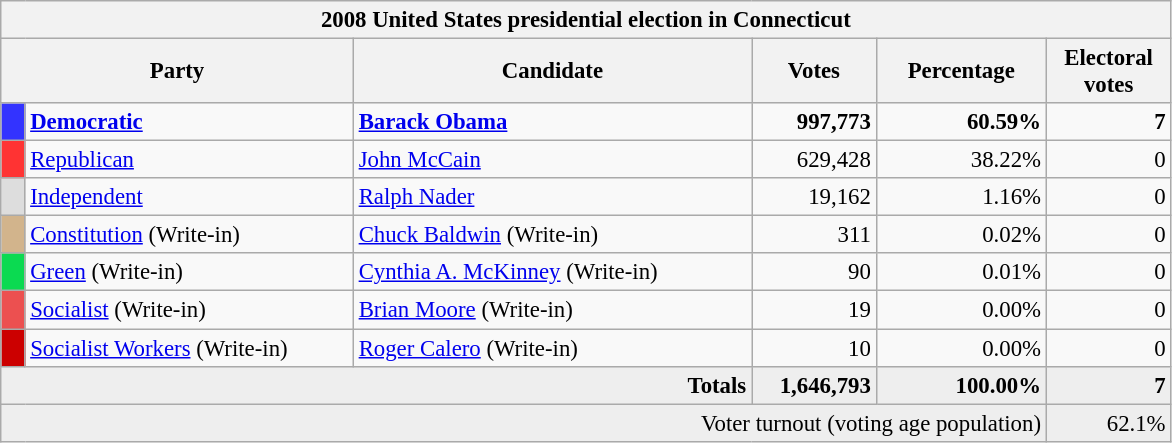<table class="wikitable" style="font-size: 95%;">
<tr>
<th colspan="6">2008 United States presidential election in Connecticut</th>
</tr>
<tr>
<th colspan="2" style="width: 15em">Party</th>
<th style="width: 17em">Candidate</th>
<th style="width: 5em">Votes</th>
<th style="width: 7em">Percentage</th>
<th style="width: 5em">Electoral votes</th>
</tr>
<tr>
<th style="background:#33f; width:3px;"></th>
<td style="width: 130px"><strong><a href='#'>Democratic</a></strong></td>
<td><strong><a href='#'>Barack Obama</a></strong></td>
<td style="text-align:right;"><strong>997,773</strong></td>
<td style="text-align:right;"><strong>60.59%</strong></td>
<td style="text-align:right;"><strong>7</strong></td>
</tr>
<tr>
<th style="background:#f33; width:3px;"></th>
<td style="width: 130px"><a href='#'>Republican</a></td>
<td><a href='#'>John McCain</a></td>
<td style="text-align:right;">629,428</td>
<td style="text-align:right;">38.22%</td>
<td style="text-align:right;">0</td>
</tr>
<tr>
<th style="background:#ddd; width:3px;"></th>
<td style="width: 130px"><a href='#'>Independent</a></td>
<td><a href='#'>Ralph Nader</a></td>
<td style="text-align:right;">19,162</td>
<td style="text-align:right;">1.16%</td>
<td style="text-align:right;">0</td>
</tr>
<tr>
<th style="background:#D2B48C; width: 3px"></th>
<td style="width: 130px"><a href='#'>Constitution</a> (Write-in)</td>
<td><a href='#'>Chuck Baldwin</a> (Write-in)</td>
<td style="text-align:right;">311</td>
<td style="text-align:right;">0.02%</td>
<td style="text-align:right;">0</td>
</tr>
<tr>
<th style="background:#0BDA51; width: 3px"></th>
<td style="width: 130px"><a href='#'>Green</a> (Write-in)</td>
<td><a href='#'>Cynthia A. McKinney</a> (Write-in)</td>
<td style="text-align:right;">90</td>
<td style="text-align:right;">0.01%</td>
<td style="text-align:right;">0</td>
</tr>
<tr>
<th style="background:#EC5050; width: 3px"></th>
<td style="width: 130px"><a href='#'>Socialist</a> (Write-in)</td>
<td><a href='#'>Brian Moore</a> (Write-in)</td>
<td style="text-align:right;">19</td>
<td style="text-align:right;">0.00%</td>
<td style="text-align:right;">0</td>
</tr>
<tr>
<th style="background:#CC0000; width: 3px"></th>
<td style="width: 130px"><a href='#'>Socialist Workers</a> (Write-in)</td>
<td><a href='#'>Roger Calero</a> (Write-in)</td>
<td style="text-align:right;">10</td>
<td style="text-align:right;">0.00%</td>
<td style="text-align:right;">0</td>
</tr>
<tr style="background:#eee; text-align:right;">
<td colspan="3"><strong>Totals</strong></td>
<td><strong>1,646,793</strong></td>
<td><strong>100.00%</strong></td>
<td><strong>7</strong></td>
</tr>
<tr style="background:#eee; text-align:right;">
<td colspan="5">Voter turnout (voting age population)</td>
<td>62.1%</td>
</tr>
</table>
